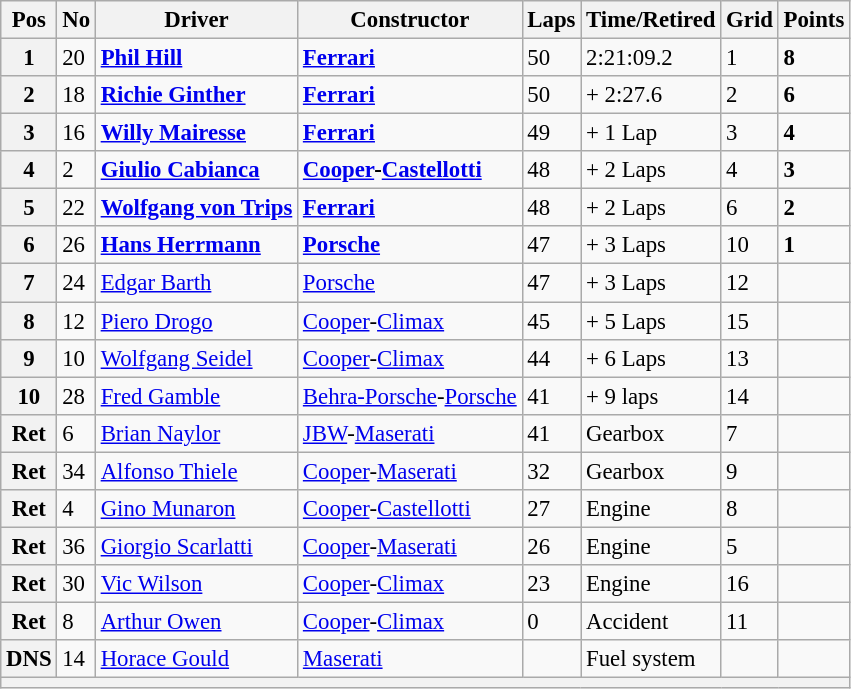<table class="wikitable" style="font-size:95%;">
<tr>
<th>Pos</th>
<th>No</th>
<th>Driver</th>
<th>Constructor</th>
<th>Laps</th>
<th>Time/Retired</th>
<th>Grid</th>
<th>Points</th>
</tr>
<tr>
<th>1</th>
<td>20</td>
<td> <strong><a href='#'>Phil Hill</a></strong></td>
<td><strong><a href='#'>Ferrari</a></strong></td>
<td>50</td>
<td>2:21:09.2</td>
<td>1</td>
<td><strong>8</strong></td>
</tr>
<tr>
<th>2</th>
<td>18</td>
<td> <strong><a href='#'>Richie Ginther</a></strong></td>
<td><strong><a href='#'>Ferrari</a></strong></td>
<td>50</td>
<td>+ 2:27.6</td>
<td>2</td>
<td><strong>6</strong></td>
</tr>
<tr>
<th>3</th>
<td>16</td>
<td> <strong><a href='#'>Willy Mairesse</a></strong></td>
<td><strong><a href='#'>Ferrari</a></strong></td>
<td>49</td>
<td>+ 1 Lap</td>
<td>3</td>
<td><strong>4</strong></td>
</tr>
<tr>
<th>4</th>
<td>2</td>
<td> <strong><a href='#'>Giulio Cabianca</a></strong></td>
<td><strong><a href='#'>Cooper</a>-<a href='#'>Castellotti</a></strong></td>
<td>48</td>
<td>+ 2 Laps</td>
<td>4</td>
<td><strong>3</strong></td>
</tr>
<tr>
<th>5</th>
<td>22</td>
<td> <strong><a href='#'>Wolfgang von Trips</a></strong></td>
<td><strong><a href='#'>Ferrari</a></strong></td>
<td>48</td>
<td>+ 2 Laps</td>
<td>6</td>
<td><strong>2</strong></td>
</tr>
<tr>
<th>6</th>
<td>26</td>
<td> <strong><a href='#'>Hans Herrmann</a></strong></td>
<td><strong><a href='#'>Porsche</a></strong></td>
<td>47</td>
<td>+ 3 Laps</td>
<td>10</td>
<td><strong>1</strong></td>
</tr>
<tr>
<th>7</th>
<td>24</td>
<td> <a href='#'>Edgar Barth</a></td>
<td><a href='#'>Porsche</a></td>
<td>47</td>
<td>+ 3 Laps</td>
<td>12</td>
<td> </td>
</tr>
<tr>
<th>8</th>
<td>12</td>
<td> <a href='#'>Piero Drogo</a></td>
<td><a href='#'>Cooper</a>-<a href='#'>Climax</a></td>
<td>45</td>
<td>+ 5 Laps</td>
<td>15</td>
<td> </td>
</tr>
<tr>
<th>9</th>
<td>10</td>
<td> <a href='#'>Wolfgang Seidel</a></td>
<td><a href='#'>Cooper</a>-<a href='#'>Climax</a></td>
<td>44</td>
<td>+ 6 Laps</td>
<td>13</td>
<td> </td>
</tr>
<tr>
<th>10</th>
<td>28</td>
<td> <a href='#'>Fred Gamble</a></td>
<td><a href='#'>Behra-Porsche</a>-<a href='#'>Porsche</a></td>
<td>41</td>
<td>+ 9 laps</td>
<td>14</td>
<td> </td>
</tr>
<tr>
<th>Ret</th>
<td>6</td>
<td> <a href='#'>Brian Naylor</a></td>
<td><a href='#'>JBW</a>-<a href='#'>Maserati</a></td>
<td>41</td>
<td>Gearbox</td>
<td>7</td>
<td> </td>
</tr>
<tr>
<th>Ret</th>
<td>34</td>
<td> <a href='#'>Alfonso Thiele</a></td>
<td><a href='#'>Cooper</a>-<a href='#'>Maserati</a></td>
<td>32</td>
<td>Gearbox</td>
<td>9</td>
<td> </td>
</tr>
<tr>
<th>Ret</th>
<td>4</td>
<td> <a href='#'>Gino Munaron</a></td>
<td><a href='#'>Cooper</a>-<a href='#'>Castellotti</a></td>
<td>27</td>
<td>Engine</td>
<td>8</td>
<td> </td>
</tr>
<tr>
<th>Ret</th>
<td>36</td>
<td> <a href='#'>Giorgio Scarlatti</a></td>
<td><a href='#'>Cooper</a>-<a href='#'>Maserati</a></td>
<td>26</td>
<td>Engine</td>
<td>5</td>
<td> </td>
</tr>
<tr>
<th>Ret</th>
<td>30</td>
<td> <a href='#'>Vic Wilson</a></td>
<td><a href='#'>Cooper</a>-<a href='#'>Climax</a></td>
<td>23</td>
<td>Engine</td>
<td>16</td>
<td> </td>
</tr>
<tr>
<th>Ret</th>
<td>8</td>
<td> <a href='#'>Arthur Owen</a></td>
<td><a href='#'>Cooper</a>-<a href='#'>Climax</a></td>
<td>0</td>
<td>Accident</td>
<td>11</td>
<td> </td>
</tr>
<tr>
<th>DNS</th>
<td>14</td>
<td> <a href='#'>Horace Gould</a></td>
<td><a href='#'>Maserati</a></td>
<td></td>
<td>Fuel system</td>
<td></td>
<td></td>
</tr>
<tr>
<th colspan="8"></th>
</tr>
</table>
